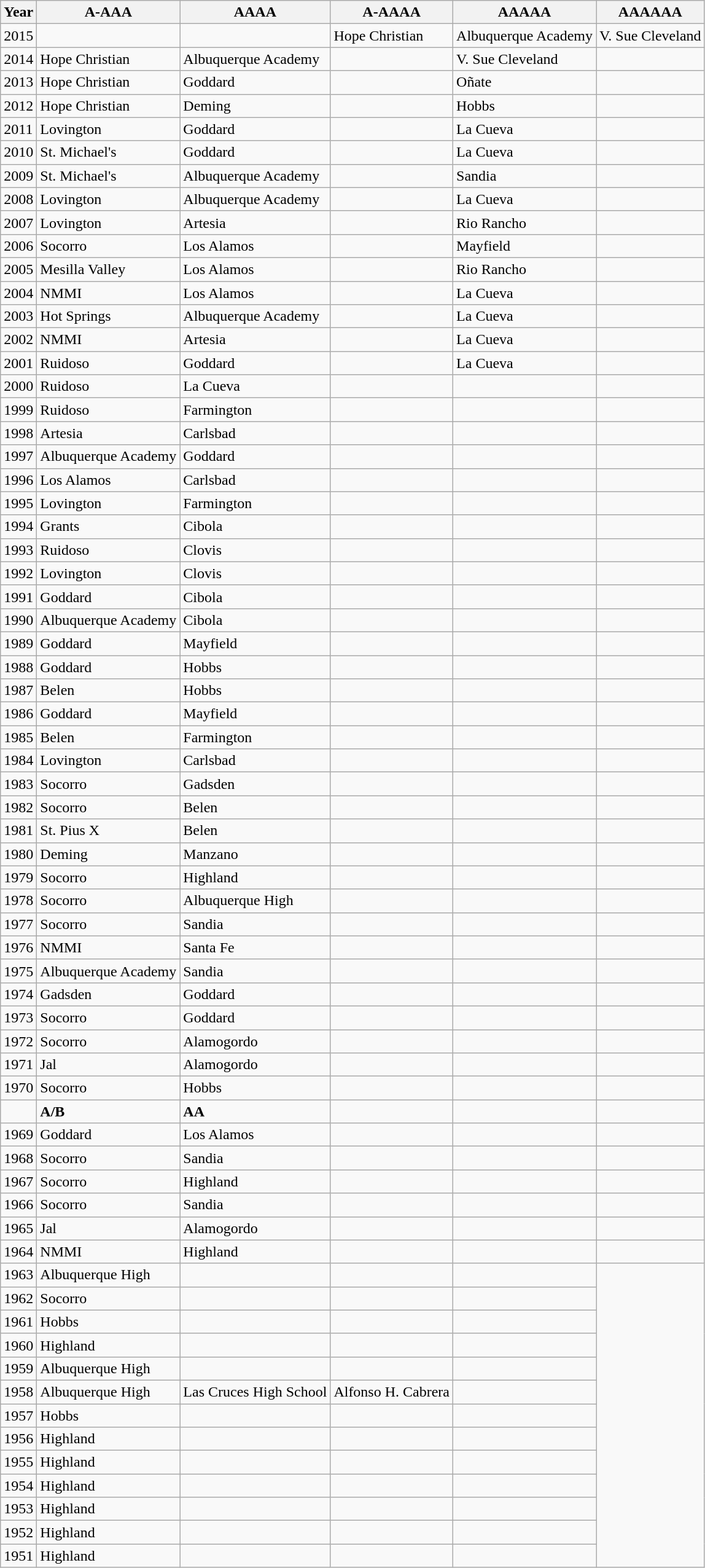<table class="wikitable">
<tr>
<th>Year</th>
<th>A-AAA</th>
<th>AAAA</th>
<th>A-AAAA</th>
<th>AAAAA</th>
<th>AAAAAA</th>
</tr>
<tr>
<td>2015</td>
<td></td>
<td></td>
<td>Hope Christian</td>
<td>Albuquerque Academy</td>
<td>V. Sue Cleveland</td>
</tr>
<tr>
<td>2014</td>
<td>Hope Christian</td>
<td>Albuquerque Academy</td>
<td></td>
<td>V. Sue Cleveland</td>
<td></td>
</tr>
<tr>
<td>2013</td>
<td>Hope Christian</td>
<td>Goddard</td>
<td></td>
<td>Oñate</td>
<td></td>
</tr>
<tr>
<td>2012</td>
<td>Hope Christian</td>
<td>Deming</td>
<td></td>
<td>Hobbs</td>
<td></td>
</tr>
<tr>
<td>2011</td>
<td>Lovington</td>
<td>Goddard</td>
<td></td>
<td>La Cueva</td>
<td></td>
</tr>
<tr>
<td>2010</td>
<td>St. Michael's</td>
<td>Goddard</td>
<td></td>
<td>La Cueva</td>
<td></td>
</tr>
<tr>
<td>2009</td>
<td>St. Michael's</td>
<td>Albuquerque Academy</td>
<td></td>
<td>Sandia</td>
<td></td>
</tr>
<tr>
<td>2008</td>
<td>Lovington</td>
<td>Albuquerque Academy</td>
<td></td>
<td>La Cueva</td>
<td></td>
</tr>
<tr>
<td>2007</td>
<td>Lovington</td>
<td>Artesia</td>
<td></td>
<td>Rio Rancho</td>
<td></td>
</tr>
<tr>
<td>2006</td>
<td>Socorro</td>
<td>Los Alamos</td>
<td></td>
<td>Mayfield</td>
<td></td>
</tr>
<tr>
<td>2005</td>
<td>Mesilla Valley</td>
<td>Los Alamos</td>
<td></td>
<td>Rio Rancho</td>
<td></td>
</tr>
<tr>
<td>2004</td>
<td>NMMI</td>
<td>Los Alamos</td>
<td></td>
<td>La Cueva</td>
<td></td>
</tr>
<tr>
<td>2003</td>
<td>Hot Springs</td>
<td>Albuquerque Academy</td>
<td></td>
<td>La Cueva</td>
<td></td>
</tr>
<tr>
<td>2002</td>
<td>NMMI</td>
<td>Artesia</td>
<td></td>
<td>La Cueva</td>
<td></td>
</tr>
<tr>
<td>2001</td>
<td>Ruidoso</td>
<td>Goddard</td>
<td></td>
<td>La Cueva</td>
<td></td>
</tr>
<tr>
<td>2000</td>
<td>Ruidoso</td>
<td>La Cueva</td>
<td></td>
<td></td>
<td></td>
</tr>
<tr>
<td>1999</td>
<td>Ruidoso</td>
<td>Farmington</td>
<td></td>
<td></td>
<td></td>
</tr>
<tr>
<td>1998</td>
<td>Artesia</td>
<td>Carlsbad</td>
<td></td>
<td></td>
<td></td>
</tr>
<tr>
<td>1997</td>
<td>Albuquerque Academy</td>
<td>Goddard</td>
<td></td>
<td></td>
<td></td>
</tr>
<tr>
<td>1996</td>
<td>Los Alamos</td>
<td>Carlsbad</td>
<td></td>
<td></td>
<td></td>
</tr>
<tr>
<td>1995</td>
<td>Lovington</td>
<td>Farmington</td>
<td></td>
<td></td>
<td></td>
</tr>
<tr>
<td>1994</td>
<td>Grants</td>
<td>Cibola</td>
<td></td>
<td></td>
<td></td>
</tr>
<tr>
<td>1993</td>
<td>Ruidoso</td>
<td>Clovis</td>
<td></td>
<td></td>
<td></td>
</tr>
<tr>
<td>1992</td>
<td>Lovington</td>
<td>Clovis</td>
<td></td>
<td></td>
<td></td>
</tr>
<tr>
<td>1991</td>
<td>Goddard</td>
<td>Cibola</td>
<td></td>
<td></td>
<td></td>
</tr>
<tr>
<td>1990</td>
<td>Albuquerque Academy</td>
<td>Cibola</td>
<td></td>
<td></td>
<td></td>
</tr>
<tr>
<td>1989</td>
<td>Goddard</td>
<td>Mayfield</td>
<td></td>
<td></td>
<td></td>
</tr>
<tr>
<td>1988</td>
<td>Goddard</td>
<td>Hobbs</td>
<td></td>
<td></td>
<td></td>
</tr>
<tr>
<td>1987</td>
<td>Belen</td>
<td>Hobbs</td>
<td></td>
<td></td>
<td></td>
</tr>
<tr>
<td>1986</td>
<td>Goddard</td>
<td>Mayfield</td>
<td></td>
<td></td>
<td></td>
</tr>
<tr>
<td>1985</td>
<td>Belen</td>
<td>Farmington</td>
<td></td>
<td></td>
<td></td>
</tr>
<tr>
<td>1984</td>
<td>Lovington</td>
<td>Carlsbad</td>
<td></td>
<td></td>
<td></td>
</tr>
<tr>
<td>1983</td>
<td>Socorro</td>
<td>Gadsden</td>
<td></td>
<td></td>
<td></td>
</tr>
<tr>
<td>1982</td>
<td>Socorro</td>
<td>Belen</td>
<td></td>
<td></td>
<td></td>
</tr>
<tr>
<td>1981</td>
<td>St. Pius X</td>
<td>Belen</td>
<td></td>
<td></td>
<td></td>
</tr>
<tr>
<td>1980</td>
<td>Deming</td>
<td>Manzano</td>
<td></td>
<td></td>
<td></td>
</tr>
<tr>
<td>1979</td>
<td>Socorro</td>
<td>Highland</td>
<td></td>
<td></td>
<td></td>
</tr>
<tr>
<td>1978</td>
<td>Socorro</td>
<td>Albuquerque High</td>
<td></td>
<td></td>
<td></td>
</tr>
<tr>
<td>1977</td>
<td>Socorro</td>
<td>Sandia</td>
<td></td>
<td></td>
<td></td>
</tr>
<tr>
<td>1976</td>
<td>NMMI</td>
<td>Santa Fe</td>
<td></td>
<td></td>
<td></td>
</tr>
<tr>
<td>1975</td>
<td>Albuquerque Academy</td>
<td>Sandia</td>
<td></td>
<td></td>
<td></td>
</tr>
<tr>
<td>1974</td>
<td>Gadsden</td>
<td>Goddard</td>
<td></td>
<td></td>
<td></td>
</tr>
<tr>
<td>1973</td>
<td>Socorro</td>
<td>Goddard</td>
<td></td>
<td></td>
<td></td>
</tr>
<tr>
<td>1972</td>
<td>Socorro</td>
<td>Alamogordo</td>
<td></td>
<td></td>
<td></td>
</tr>
<tr>
<td>1971</td>
<td>Jal</td>
<td>Alamogordo</td>
<td></td>
<td></td>
<td></td>
</tr>
<tr>
<td>1970</td>
<td>Socorro</td>
<td>Hobbs</td>
<td></td>
<td></td>
<td></td>
</tr>
<tr>
<td></td>
<td><strong>A/B</strong></td>
<td><strong>AA</strong></td>
<td></td>
<td></td>
<td></td>
</tr>
<tr>
<td>1969</td>
<td>Goddard</td>
<td>Los Alamos</td>
<td></td>
<td></td>
<td></td>
</tr>
<tr>
<td>1968</td>
<td>Socorro</td>
<td>Sandia</td>
<td></td>
<td></td>
<td></td>
</tr>
<tr>
<td>1967</td>
<td>Socorro</td>
<td>Highland</td>
<td></td>
<td></td>
<td></td>
</tr>
<tr>
<td>1966</td>
<td>Socorro</td>
<td>Sandia</td>
<td></td>
<td></td>
<td></td>
</tr>
<tr>
<td>1965</td>
<td>Jal</td>
<td>Alamogordo</td>
<td></td>
<td></td>
<td></td>
</tr>
<tr>
<td>1964</td>
<td>NMMI</td>
<td>Highland</td>
<td></td>
<td></td>
<td></td>
</tr>
<tr>
<td>1963</td>
<td>Albuquerque High</td>
<td></td>
<td></td>
<td></td>
</tr>
<tr>
<td>1962</td>
<td>Socorro</td>
<td></td>
<td></td>
<td></td>
</tr>
<tr>
<td>1961</td>
<td>Hobbs</td>
<td></td>
<td></td>
<td></td>
</tr>
<tr>
<td>1960</td>
<td>Highland</td>
<td></td>
<td></td>
<td></td>
</tr>
<tr>
<td>1959</td>
<td>Albuquerque High</td>
<td></td>
<td></td>
<td></td>
</tr>
<tr>
<td>1958</td>
<td>Albuquerque High</td>
<td>Las Cruces High School</td>
<td>Alfonso H. Cabrera</td>
<td></td>
</tr>
<tr>
<td>1957</td>
<td>Hobbs</td>
<td></td>
<td></td>
<td></td>
</tr>
<tr>
<td>1956</td>
<td>Highland</td>
<td></td>
<td></td>
<td></td>
</tr>
<tr>
<td>1955</td>
<td>Highland</td>
<td></td>
<td></td>
<td></td>
</tr>
<tr>
<td>1954</td>
<td>Highland</td>
<td></td>
<td></td>
<td></td>
</tr>
<tr>
<td>1953</td>
<td>Highland</td>
<td></td>
<td></td>
<td></td>
</tr>
<tr>
<td>1952</td>
<td>Highland</td>
<td></td>
<td></td>
<td></td>
</tr>
<tr>
<td>1951</td>
<td>Highland</td>
<td></td>
<td></td>
<td></td>
</tr>
</table>
